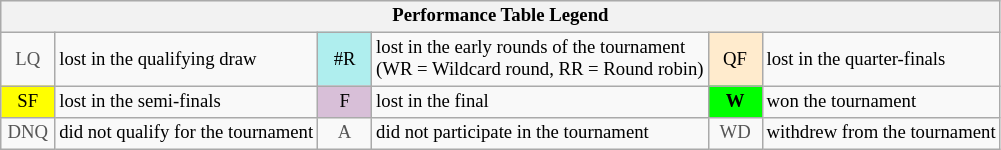<table class="wikitable" style="font-size:78%;">
<tr bgcolor="#efefef">
<th colspan="6">Performance Table Legend</th>
</tr>
<tr>
<td align="center" style="color:#555555;" width="30">LQ</td>
<td>lost in the qualifying draw</td>
<td align="center" style="background:#afeeee;">#R</td>
<td>lost in the early rounds of the tournament<br>(WR = Wildcard round, RR = Round robin)</td>
<td align="center" style="background:#ffebcd;">QF</td>
<td>lost in the quarter-finals</td>
</tr>
<tr>
<td align="center" style="background:yellow;">SF</td>
<td>lost in the semi-finals</td>
<td align="center" style="background:#D8BFD8;">F</td>
<td>lost in the final</td>
<td align="center" style="background:#00ff00;"><strong>W</strong></td>
<td>won the tournament</td>
</tr>
<tr>
<td align="center" style="color:#555555;" width="30">DNQ</td>
<td>did not qualify for the tournament</td>
<td align="center" style="color:#555555;" width="30">A</td>
<td>did not participate in the tournament</td>
<td align="center" style="color:#555555;" width="30">WD</td>
<td>withdrew from the tournament</td>
</tr>
</table>
